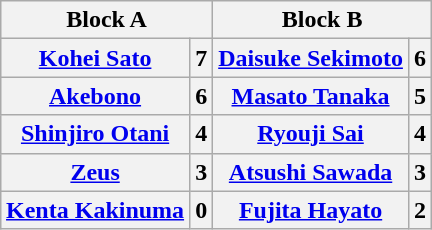<table class="wikitable" style="margin: 1em auto 1em auto">
<tr>
<th colspan="2">Block A</th>
<th colspan="2">Block B</th>
</tr>
<tr>
<th><a href='#'>Kohei Sato</a></th>
<th>7</th>
<th><a href='#'>Daisuke Sekimoto</a></th>
<th>6</th>
</tr>
<tr>
<th><a href='#'>Akebono</a></th>
<th>6</th>
<th><a href='#'>Masato Tanaka</a></th>
<th>5</th>
</tr>
<tr>
<th><a href='#'>Shinjiro Otani</a></th>
<th>4</th>
<th><a href='#'>Ryouji Sai</a></th>
<th>4</th>
</tr>
<tr>
<th><a href='#'>Zeus</a></th>
<th>3</th>
<th><a href='#'>Atsushi Sawada</a></th>
<th>3</th>
</tr>
<tr>
<th><a href='#'>Kenta Kakinuma</a></th>
<th>0</th>
<th><a href='#'>Fujita Hayato</a></th>
<th>2</th>
</tr>
</table>
